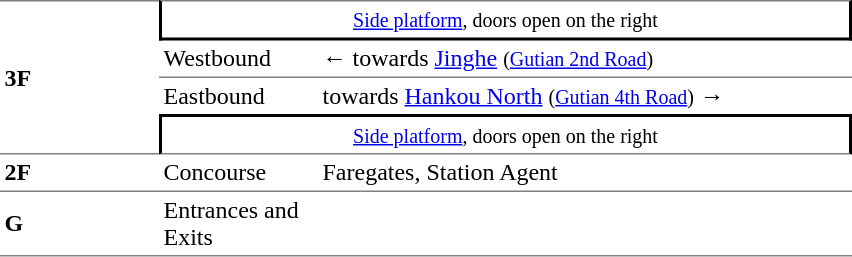<table cellspacing=0 cellpadding=3>
<tr>
<td style="border-bottom:solid 1px gray;border-top:solid 1px gray;" rowspan=4 width=100><strong>3F</strong></td>
<td style="border-right:solid 2px black;border-left:solid 2px black;border-top:solid 1px gray;border-bottom:solid 2px black;text-align:center;" colspan=2><small><a href='#'>Side platform</a>, doors open on the right</small></td>
</tr>
<tr>
<td style="border-top:solid 0px gray;" width=100>Westbound</td>
<td style="border-top:solid 0px gray;" width=350>←  towards <a href='#'>Jinghe</a> <small>(<a href='#'>Gutian 2nd Road</a>)</small></td>
</tr>
<tr>
<td style="border-top:solid 1px gray;border-bottom:solid 0px gray;">Eastbound</td>
<td style="border-top:solid 1px gray;border-bottom:solid 0px gray;">  towards <a href='#'>Hankou North</a> <small>(<a href='#'>Gutian 4th Road</a>)</small> →</td>
</tr>
<tr>
<td style="border-right:solid 2px black;border-left:solid 2px black;border-top:solid 2px black;border-bottom:solid 1px gray;text-align:center;" colspan=2><small><a href='#'>Side platform</a>, doors open on the right</small></td>
</tr>
<tr>
<td style="border-bottom:solid 1px gray;"><strong>2F</strong></td>
<td style="border-bottom:solid 1px gray;">Concourse</td>
<td style="border-bottom:solid 1px gray;">Faregates, Station Agent</td>
</tr>
<tr>
<td style="border-bottom:solid 1px gray;"><strong>G</strong></td>
<td style="border-bottom:solid 1px gray;">Entrances and Exits</td>
<td style="border-bottom:solid 1px gray;"></td>
</tr>
</table>
